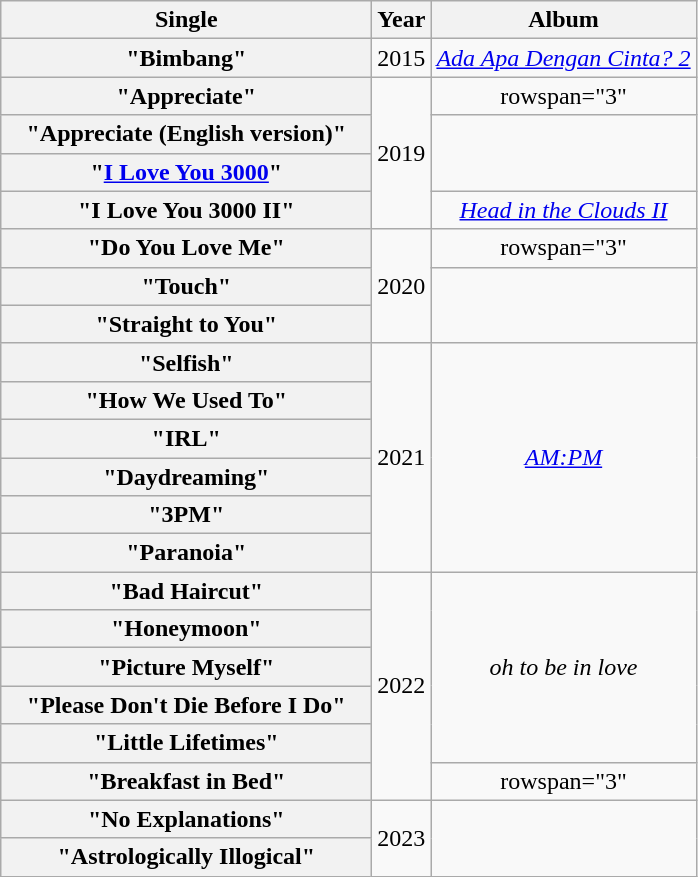<table class="wikitable mw-collapsible plainrowheaders" style="text-align:center;">
<tr>
<th scope="col" style="width:15em;">Single</th>
<th scope="col">Year</th>
<th scope="col">Album</th>
</tr>
<tr>
<th scope="row">"Bimbang"</th>
<td>2015</td>
<td><em><a href='#'>Ada Apa Dengan Cinta? 2</a></em></td>
</tr>
<tr>
<th scope="row">"Appreciate"</th>
<td rowspan="4">2019</td>
<td>rowspan="3" </td>
</tr>
<tr>
<th scope="row">"Appreciate (English version)"</th>
</tr>
<tr>
<th scope="row">"<a href='#'>I Love You 3000</a>"</th>
</tr>
<tr>
<th scope="row">"I Love You 3000 II"</th>
<td><em><a href='#'>Head in the Clouds II</a></em></td>
</tr>
<tr>
<th scope="row">"Do You Love Me"</th>
<td rowspan="3">2020</td>
<td>rowspan="3" </td>
</tr>
<tr>
<th scope="row">"Touch"</th>
</tr>
<tr>
<th scope="row">"Straight to You"</th>
</tr>
<tr>
<th scope="row">"Selfish"</th>
<td rowspan="6">2021</td>
<td rowspan="6"><em><a href='#'>AM:PM</a></em></td>
</tr>
<tr>
<th scope="row">"How We Used To"</th>
</tr>
<tr>
<th scope="row">"IRL"</th>
</tr>
<tr>
<th scope="row">"Daydreaming"</th>
</tr>
<tr>
<th scope="row">"3PM"</th>
</tr>
<tr>
<th scope="row">"Paranoia"</th>
</tr>
<tr>
<th scope="row">"Bad Haircut"<br></th>
<td rowspan="6">2022</td>
<td rowspan="5"><em>oh to be in love</em></td>
</tr>
<tr>
<th scope="row">"Honeymoon"</th>
</tr>
<tr>
<th scope="row">"Picture Myself"</th>
</tr>
<tr>
<th scope="row">"Please Don't Die Before I Do"</th>
</tr>
<tr>
<th scope="row">"Little Lifetimes"</th>
</tr>
<tr>
<th scope="row">"Breakfast in Bed"<br></th>
<td>rowspan="3" </td>
</tr>
<tr>
<th scope="row">"No Explanations"<br></th>
<td rowspan="2">2023</td>
</tr>
<tr>
<th scope="row">"Astrologically Illogical"</th>
</tr>
</table>
